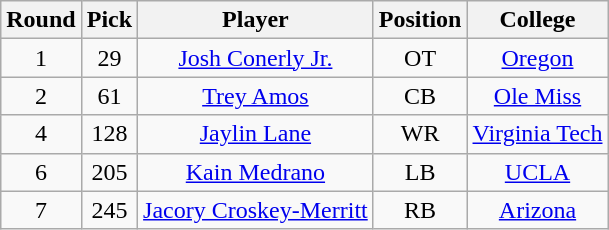<table class="wikitable sortable sortable" style="text-align:center;">
<tr>
<th>Round</th>
<th>Pick</th>
<th>Player</th>
<th>Position</th>
<th>College</th>
</tr>
<tr>
<td>1</td>
<td>29</td>
<td><a href='#'>Josh Conerly Jr.</a></td>
<td>OT</td>
<td><a href='#'>Oregon</a></td>
</tr>
<tr>
<td>2</td>
<td>61</td>
<td><a href='#'>Trey Amos</a></td>
<td>CB</td>
<td><a href='#'>Ole Miss</a></td>
</tr>
<tr>
<td>4</td>
<td>128</td>
<td><a href='#'>Jaylin Lane</a></td>
<td>WR</td>
<td><a href='#'>Virginia Tech</a></td>
</tr>
<tr>
<td>6</td>
<td>205</td>
<td><a href='#'>Kain Medrano</a></td>
<td>LB</td>
<td><a href='#'>UCLA</a></td>
</tr>
<tr>
<td>7</td>
<td>245</td>
<td><a href='#'>Jacory Croskey-Merritt</a></td>
<td>RB</td>
<td><a href='#'>Arizona</a></td>
</tr>
</table>
